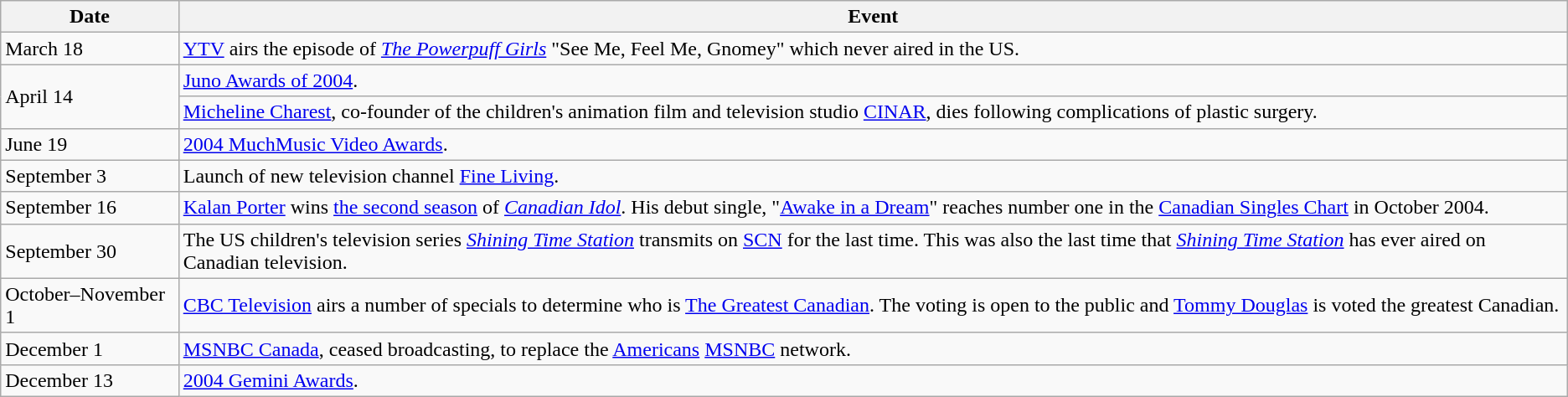<table class="wikitable">
<tr>
<th>Date</th>
<th>Event</th>
</tr>
<tr>
<td>March 18</td>
<td><a href='#'>YTV</a> airs the episode of <em><a href='#'>The Powerpuff Girls</a></em> "See Me, Feel Me, Gnomey" which never aired in the US.</td>
</tr>
<tr>
<td rowspan="2">April 14</td>
<td><a href='#'>Juno Awards of 2004</a>.</td>
</tr>
<tr>
<td><a href='#'>Micheline Charest</a>, co-founder of the children's animation film and television studio <a href='#'>CINAR</a>,  dies following complications of plastic surgery.</td>
</tr>
<tr>
<td>June 19</td>
<td><a href='#'>2004 MuchMusic Video Awards</a>.</td>
</tr>
<tr>
<td>September 3</td>
<td>Launch of new television channel <a href='#'>Fine Living</a>.</td>
</tr>
<tr>
<td>September 16</td>
<td><a href='#'>Kalan Porter</a> wins <a href='#'>the second season</a> of <em><a href='#'>Canadian Idol</a></em>. His debut single, "<a href='#'>Awake in a Dream</a>" reaches number one in the <a href='#'>Canadian Singles Chart</a> in October 2004.</td>
</tr>
<tr>
<td>September 30</td>
<td>The US children's television series <em><a href='#'>Shining Time Station</a></em> transmits on <a href='#'>SCN</a> for the last time. This was also the last time that <em><a href='#'>Shining Time Station</a></em> has ever aired on Canadian television.</td>
</tr>
<tr>
<td>October–November 1</td>
<td><a href='#'>CBC Television</a> airs a number of specials to determine who is <a href='#'>The Greatest Canadian</a>. The voting is open to the public and <a href='#'>Tommy Douglas</a> is voted the greatest Canadian.</td>
</tr>
<tr>
<td>December 1</td>
<td><a href='#'>MSNBC Canada</a>, ceased broadcasting, to replace the <a href='#'>Americans</a> <a href='#'>MSNBC</a> network.</td>
</tr>
<tr>
<td>December 13</td>
<td><a href='#'>2004 Gemini Awards</a>.</td>
</tr>
</table>
